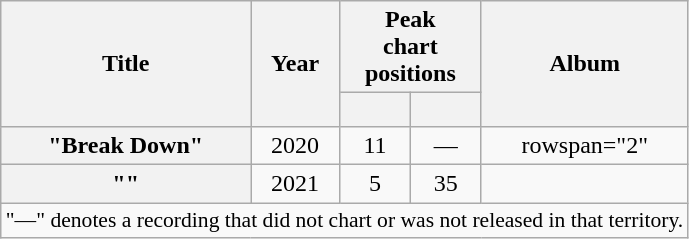<table class="wikitable plainrowheaders" style="text-align:center;">
<tr>
<th scope="col" rowspan="2">Title</th>
<th scope="col" rowspan="2">Year</th>
<th scope="col" colspan="2">Peak<br>chart<br>positions</th>
<th scope="col" rowspan="2">Album</th>
</tr>
<tr>
<th scope=col style="width:3em; font-size:85%;"><a href='#'></a><br></th>
<th scope=col style="width:3em; font-size:85%;"><a href='#'></a><br></th>
</tr>
<tr>
<th scope="row">"Break Down"<br></th>
<td>2020</td>
<td>11</td>
<td>—</td>
<td>rowspan="2" </td>
</tr>
<tr>
<th scope="row">""<br></th>
<td>2021</td>
<td>5</td>
<td>35</td>
</tr>
<tr>
<td colspan="5" style="font-size:90%">"—" denotes a recording that did not chart or was not released in that territory.</td>
</tr>
</table>
